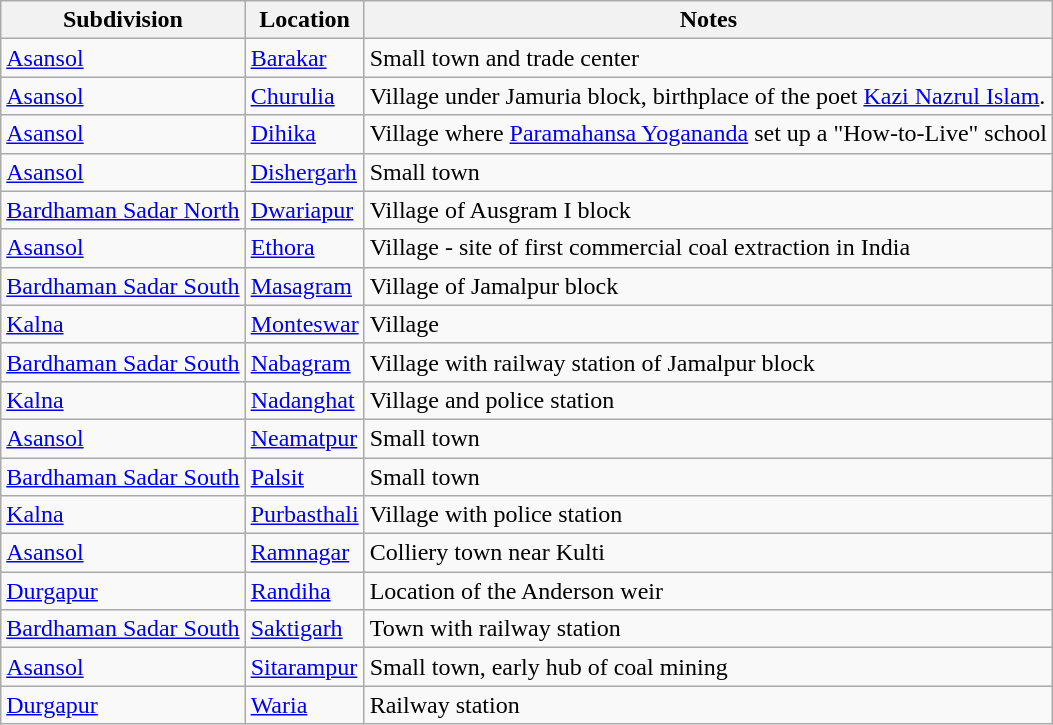<table class="wikitable sortable">
<tr>
<th>Subdivision</th>
<th>Location</th>
<th>Notes</th>
</tr>
<tr>
<td><a href='#'>Asansol</a></td>
<td><a href='#'>Barakar</a></td>
<td>Small town and trade center</td>
</tr>
<tr>
<td><a href='#'>Asansol</a></td>
<td><a href='#'>Churulia</a></td>
<td>Village under Jamuria block, birthplace of the poet <a href='#'>Kazi Nazrul Islam</a>.</td>
</tr>
<tr>
<td><a href='#'>Asansol</a></td>
<td><a href='#'>Dihika</a></td>
<td>Village where <a href='#'>Paramahansa Yogananda</a> set up a "How-to-Live" school</td>
</tr>
<tr>
<td><a href='#'>Asansol</a></td>
<td><a href='#'>Dishergarh</a></td>
<td>Small town</td>
</tr>
<tr>
<td><a href='#'>Bardhaman Sadar North</a></td>
<td><a href='#'>Dwariapur</a></td>
<td>Village of Ausgram I block</td>
</tr>
<tr>
<td><a href='#'>Asansol</a></td>
<td><a href='#'>Ethora</a></td>
<td>Village - site of first commercial coal extraction in India</td>
</tr>
<tr>
<td><a href='#'>Bardhaman Sadar South</a></td>
<td><a href='#'>Masagram</a></td>
<td>Village of Jamalpur block</td>
</tr>
<tr>
<td><a href='#'>Kalna</a></td>
<td><a href='#'>Monteswar</a></td>
<td>Village</td>
</tr>
<tr>
<td><a href='#'>Bardhaman Sadar South</a></td>
<td><a href='#'>Nabagram</a></td>
<td>Village with railway station of Jamalpur block</td>
</tr>
<tr>
<td><a href='#'>Kalna</a></td>
<td><a href='#'>Nadanghat</a></td>
<td>Village and police station</td>
</tr>
<tr>
<td><a href='#'>Asansol</a></td>
<td><a href='#'>Neamatpur</a></td>
<td>Small town</td>
</tr>
<tr>
<td><a href='#'>Bardhaman Sadar South</a></td>
<td><a href='#'>Palsit</a></td>
<td>Small town</td>
</tr>
<tr>
<td><a href='#'>Kalna</a></td>
<td><a href='#'>Purbasthali</a></td>
<td>Village with police station</td>
</tr>
<tr>
<td><a href='#'>Asansol</a></td>
<td><a href='#'>Ramnagar</a></td>
<td>Colliery town near Kulti</td>
</tr>
<tr>
<td><a href='#'>Durgapur</a></td>
<td><a href='#'>Randiha</a></td>
<td>Location of the Anderson weir</td>
</tr>
<tr>
<td><a href='#'>Bardhaman Sadar South</a></td>
<td><a href='#'>Saktigarh</a></td>
<td>Town with railway station</td>
</tr>
<tr>
<td><a href='#'>Asansol</a></td>
<td><a href='#'>Sitarampur</a></td>
<td>Small town, early hub of coal mining</td>
</tr>
<tr>
<td><a href='#'>Durgapur</a></td>
<td><a href='#'>Waria</a></td>
<td>Railway station</td>
</tr>
</table>
